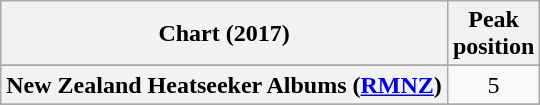<table class="wikitable sortable plainrowheaders" style="text-align:center">
<tr>
<th scope="col">Chart (2017)</th>
<th scope="col">Peak<br> position</th>
</tr>
<tr>
</tr>
<tr>
</tr>
<tr>
<th scope="row">New Zealand Heatseeker Albums (<a href='#'>RMNZ</a>)</th>
<td>5</td>
</tr>
<tr>
</tr>
<tr>
</tr>
<tr>
</tr>
<tr>
</tr>
</table>
